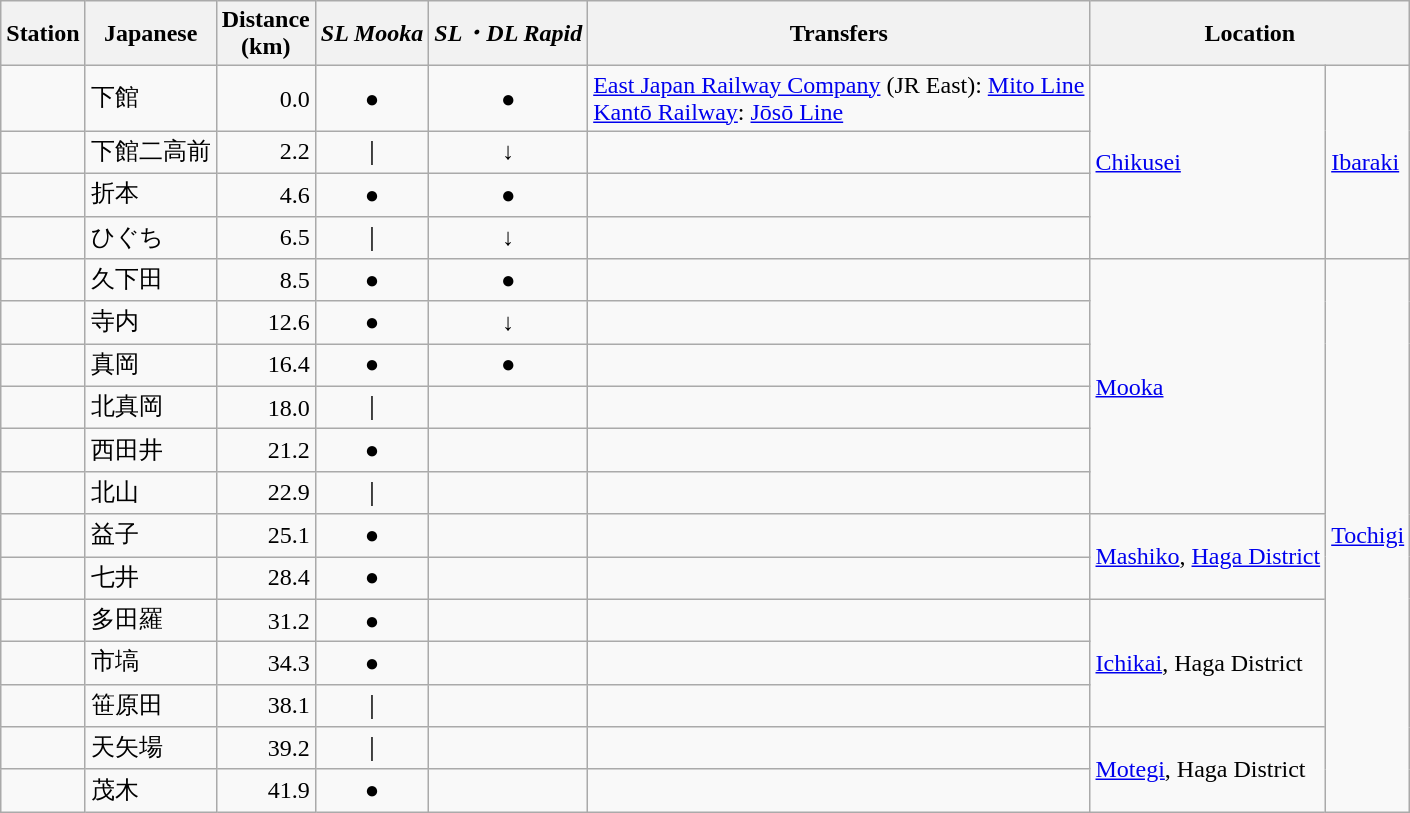<table class="wikitable" rules="all">
<tr>
<th>Station</th>
<th>Japanese</th>
<th style="width:2.5em;">Distance (km)</th>
<th><em>SL Mooka</em></th>
<th><em>SL・DL Rapid</em></th>
<th>Transfers</th>
<th colspan="2">Location</th>
</tr>
<tr>
<td></td>
<td>下館</td>
<td style="text-align:right">0.0</td>
<td style="text-align:center">●</td>
<td style="text-align:center">●</td>
<td><a href='#'>East Japan Railway Company</a> (JR East): <a href='#'>Mito Line</a><br><a href='#'>Kantō Railway</a>: <a href='#'>Jōsō Line</a></td>
<td rowspan="4"><a href='#'>Chikusei</a></td>
<td rowspan="4"><a href='#'>Ibaraki</a></td>
</tr>
<tr>
<td></td>
<td>下館二高前</td>
<td style="text-align:right">2.2</td>
<td style="text-align:center">｜</td>
<td style="text-align:center">↓</td>
<td> </td>
</tr>
<tr>
<td></td>
<td>折本</td>
<td style="text-align:right">4.6</td>
<td style="text-align:center">●</td>
<td style="text-align:center">●</td>
<td> </td>
</tr>
<tr>
<td></td>
<td>ひぐち</td>
<td style="text-align:right">6.5</td>
<td style="text-align:center">｜</td>
<td style="text-align:center">↓</td>
<td> </td>
</tr>
<tr>
<td></td>
<td>久下田</td>
<td style="text-align:right">8.5</td>
<td style="text-align:center">●</td>
<td style="text-align:center">●</td>
<td> </td>
<td rowspan="6"><a href='#'>Mooka</a></td>
<td rowspan="13" style="width:1.5em;"><a href='#'>Tochigi</a></td>
</tr>
<tr>
<td></td>
<td>寺内</td>
<td style="text-align:right">12.6</td>
<td style="text-align:center">●</td>
<td style="text-align:center">↓</td>
<td> </td>
</tr>
<tr>
<td></td>
<td>真岡</td>
<td style="text-align:right">16.4</td>
<td style="text-align:center">●</td>
<td style="text-align:center">●</td>
<td> </td>
</tr>
<tr>
<td></td>
<td>北真岡</td>
<td style="text-align:right">18.0</td>
<td style="text-align:center">｜</td>
<td style="text-align:center"> </td>
<td> </td>
</tr>
<tr>
<td></td>
<td>西田井</td>
<td style="text-align:right">21.2</td>
<td style="text-align:center">●</td>
<td style="text-align:center"> </td>
<td> </td>
</tr>
<tr>
<td></td>
<td>北山</td>
<td style="text-align:right">22.9</td>
<td style="text-align:center">｜</td>
<td style="text-align:center"> </td>
<td> </td>
</tr>
<tr>
<td></td>
<td>益子</td>
<td style="text-align:right">25.1</td>
<td style="text-align:center">●</td>
<td style="text-align:center"> </td>
<td> </td>
<td rowspan="2"><a href='#'>Mashiko</a>, <a href='#'>Haga District</a></td>
</tr>
<tr>
<td></td>
<td>七井</td>
<td style="text-align:right">28.4</td>
<td style="text-align:center">●</td>
<td style="text-align:center"> </td>
<td> </td>
</tr>
<tr>
<td></td>
<td>多田羅</td>
<td style="text-align:right">31.2</td>
<td style="text-align:center">●</td>
<td style="text-align:center"> </td>
<td> </td>
<td rowspan="3"><a href='#'>Ichikai</a>, Haga District</td>
</tr>
<tr>
<td></td>
<td>市塙</td>
<td style="text-align:right">34.3</td>
<td style="text-align:center">●</td>
<td style="text-align:center"> </td>
<td> </td>
</tr>
<tr>
<td></td>
<td>笹原田</td>
<td style="text-align:right">38.1</td>
<td style="text-align:center">｜</td>
<td style="text-align:center"> </td>
<td> </td>
</tr>
<tr>
<td></td>
<td>天矢場</td>
<td style="text-align:right">39.2</td>
<td style="text-align:center">｜</td>
<td style="text-align:center"> </td>
<td> </td>
<td rowspan="2"><a href='#'>Motegi</a>, Haga District</td>
</tr>
<tr>
<td></td>
<td>茂木</td>
<td style="text-align:right">41.9</td>
<td style="text-align:center">●</td>
<td style="text-align:center"> </td>
<td> </td>
</tr>
</table>
